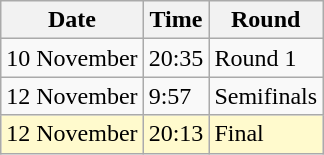<table class="wikitable">
<tr>
<th>Date</th>
<th>Time</th>
<th>Round</th>
</tr>
<tr>
<td>10 November</td>
<td>20:35</td>
<td>Round 1</td>
</tr>
<tr>
<td>12 November</td>
<td>9:57</td>
<td>Semifinals</td>
</tr>
<tr style=background:lemonchiffon>
<td>12 November</td>
<td>20:13</td>
<td>Final</td>
</tr>
</table>
